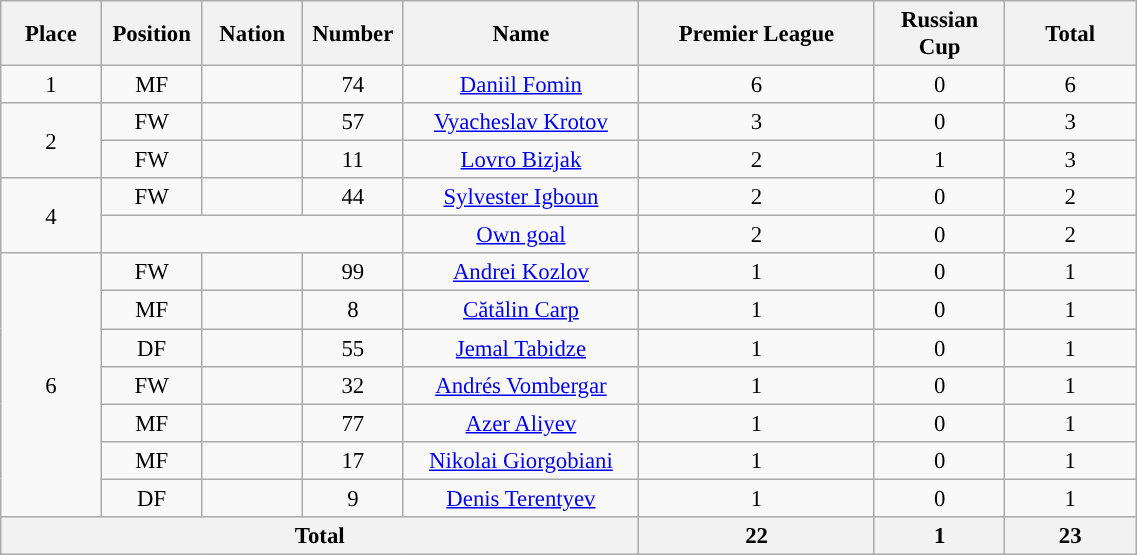<table class="wikitable" style="font-size: 95%; text-align: center;">
<tr>
<th width=60>Place</th>
<th width=60>Position</th>
<th width=60>Nation</th>
<th width=60>Number</th>
<th width=150>Name</th>
<th width=150>Premier League</th>
<th width=80>Russian Cup</th>
<th width=80>Total</th>
</tr>
<tr>
<td>1</td>
<td>MF</td>
<td></td>
<td>74</td>
<td><a href='#'>Daniil Fomin</a></td>
<td>6</td>
<td>0</td>
<td>6</td>
</tr>
<tr>
<td rowspan="2'">2</td>
<td>FW</td>
<td></td>
<td>57</td>
<td><a href='#'>Vyacheslav Krotov</a></td>
<td>3</td>
<td>0</td>
<td>3</td>
</tr>
<tr>
<td>FW</td>
<td></td>
<td>11</td>
<td><a href='#'>Lovro Bizjak</a></td>
<td>2</td>
<td>1</td>
<td>3</td>
</tr>
<tr>
<td rowspan="2'">4</td>
<td>FW</td>
<td></td>
<td>44</td>
<td><a href='#'>Sylvester Igboun</a></td>
<td>2</td>
<td>0</td>
<td>2</td>
</tr>
<tr>
<td colspan="3"></td>
<td><a href='#'>Own goal</a></td>
<td>2</td>
<td>0</td>
<td>2</td>
</tr>
<tr>
<td rowspan="7'">6</td>
<td>FW</td>
<td></td>
<td>99</td>
<td><a href='#'>Andrei Kozlov</a></td>
<td>1</td>
<td>0</td>
<td>1</td>
</tr>
<tr>
<td>MF</td>
<td></td>
<td>8</td>
<td><a href='#'>Cătălin Carp</a></td>
<td>1</td>
<td>0</td>
<td>1</td>
</tr>
<tr>
<td>DF</td>
<td></td>
<td>55</td>
<td><a href='#'>Jemal Tabidze</a></td>
<td>1</td>
<td>0</td>
<td>1</td>
</tr>
<tr>
<td>FW</td>
<td></td>
<td>32</td>
<td><a href='#'>Andrés Vombergar</a></td>
<td>1</td>
<td>0</td>
<td>1</td>
</tr>
<tr>
<td>MF</td>
<td></td>
<td>77</td>
<td><a href='#'>Azer Aliyev</a></td>
<td>1</td>
<td>0</td>
<td>1</td>
</tr>
<tr>
<td>MF</td>
<td></td>
<td>17</td>
<td><a href='#'>Nikolai Giorgobiani</a></td>
<td>1</td>
<td>0</td>
<td>1</td>
</tr>
<tr>
<td>DF</td>
<td></td>
<td>9</td>
<td><a href='#'>Denis Terentyev</a></td>
<td>1</td>
<td>0</td>
<td>1</td>
</tr>
<tr>
<th colspan=5>Total</th>
<th>22</th>
<th>1</th>
<th>23</th>
</tr>
</table>
